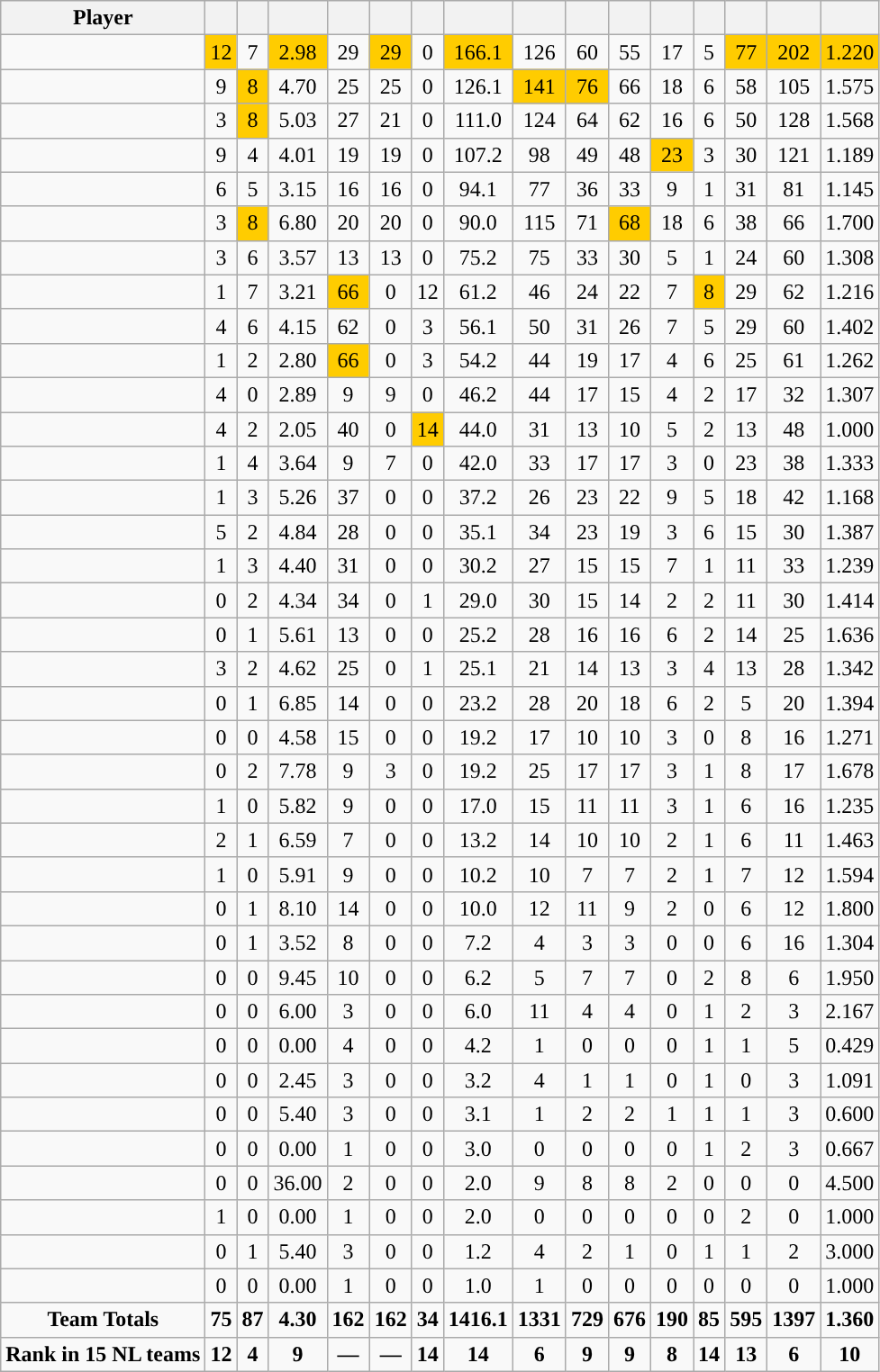<table class="wikitable sortable">
<tr>
<th>Player</th>
<th></th>
<th></th>
<th></th>
<th></th>
<th></th>
<th></th>
<th></th>
<th></th>
<th></th>
<th></th>
<th></th>
<th></th>
<th></th>
<th></th>
<th></th>
</tr>
<tr align=center>
<td></td>
<td bgcolor=#ffcc00>12</td>
<td>7</td>
<td bgcolor=#ffcc00>2.98</td>
<td>29</td>
<td bgcolor=#ffcc00>29</td>
<td>0</td>
<td bgcolor=#ffcc00>166.1</td>
<td>126</td>
<td>60</td>
<td>55</td>
<td>17</td>
<td>5</td>
<td bgcolor=#ffcc00>77</td>
<td bgcolor=#ffcc00>202</td>
<td bgcolor=#ffcc00>1.220</td>
</tr>
<tr align=center>
<td></td>
<td>9</td>
<td bgcolor=#ffcc00>8</td>
<td>4.70</td>
<td>25</td>
<td>25</td>
<td>0</td>
<td>126.1</td>
<td bgcolor=#ffcc00>141</td>
<td bgcolor=#ffcc00>76</td>
<td>66</td>
<td>18</td>
<td>6</td>
<td>58</td>
<td>105</td>
<td>1.575</td>
</tr>
<tr align=center>
<td></td>
<td>3</td>
<td bgcolor=#ffcc00>8</td>
<td>5.03</td>
<td>27</td>
<td>21</td>
<td>0</td>
<td>111.0</td>
<td>124</td>
<td>64</td>
<td>62</td>
<td>16</td>
<td>6</td>
<td>50</td>
<td>128</td>
<td>1.568</td>
</tr>
<tr align=center>
<td></td>
<td>9</td>
<td>4</td>
<td>4.01</td>
<td>19</td>
<td>19</td>
<td>0</td>
<td>107.2</td>
<td>98</td>
<td>49</td>
<td>48</td>
<td bgcolor=#ffcc00>23</td>
<td>3</td>
<td>30</td>
<td>121</td>
<td>1.189</td>
</tr>
<tr align=center>
<td></td>
<td>6</td>
<td>5</td>
<td>3.15</td>
<td>16</td>
<td>16</td>
<td>0</td>
<td>94.1</td>
<td>77</td>
<td>36</td>
<td>33</td>
<td>9</td>
<td>1</td>
<td>31</td>
<td>81</td>
<td>1.145</td>
</tr>
<tr align=center>
<td></td>
<td>3</td>
<td bgcolor=#ffcc00>8</td>
<td>6.80</td>
<td>20</td>
<td>20</td>
<td>0</td>
<td>90.0</td>
<td>115</td>
<td>71</td>
<td bgcolor=#ffcc00>68</td>
<td>18</td>
<td>6</td>
<td>38</td>
<td>66</td>
<td>1.700</td>
</tr>
<tr align=center>
<td></td>
<td>3</td>
<td>6</td>
<td>3.57</td>
<td>13</td>
<td>13</td>
<td>0</td>
<td>75.2</td>
<td>75</td>
<td>33</td>
<td>30</td>
<td>5</td>
<td>1</td>
<td>24</td>
<td>60</td>
<td>1.308</td>
</tr>
<tr align=center>
<td></td>
<td>1</td>
<td>7</td>
<td>3.21</td>
<td bgcolor=#ffcc00>66</td>
<td>0</td>
<td>12</td>
<td>61.2</td>
<td>46</td>
<td>24</td>
<td>22</td>
<td>7</td>
<td bgcolor=#ffcc00>8</td>
<td>29</td>
<td>62</td>
<td>1.216</td>
</tr>
<tr align=center>
<td></td>
<td>4</td>
<td>6</td>
<td>4.15</td>
<td>62</td>
<td>0</td>
<td>3</td>
<td>56.1</td>
<td>50</td>
<td>31</td>
<td>26</td>
<td>7</td>
<td>5</td>
<td>29</td>
<td>60</td>
<td>1.402</td>
</tr>
<tr align=center>
<td></td>
<td>1</td>
<td>2</td>
<td>2.80</td>
<td bgcolor=#ffcc00>66</td>
<td>0</td>
<td>3</td>
<td>54.2</td>
<td>44</td>
<td>19</td>
<td>17</td>
<td>4</td>
<td>6</td>
<td>25</td>
<td>61</td>
<td>1.262</td>
</tr>
<tr align=center>
<td></td>
<td>4</td>
<td>0</td>
<td>2.89</td>
<td>9</td>
<td>9</td>
<td>0</td>
<td>46.2</td>
<td>44</td>
<td>17</td>
<td>15</td>
<td>4</td>
<td>2</td>
<td>17</td>
<td>32</td>
<td>1.307</td>
</tr>
<tr align=center>
<td></td>
<td>4</td>
<td>2</td>
<td>2.05</td>
<td>40</td>
<td>0</td>
<td bgcolor=#ffcc00>14</td>
<td>44.0</td>
<td>31</td>
<td>13</td>
<td>10</td>
<td>5</td>
<td>2</td>
<td>13</td>
<td>48</td>
<td>1.000</td>
</tr>
<tr align=center>
<td></td>
<td>1</td>
<td>4</td>
<td>3.64</td>
<td>9</td>
<td>7</td>
<td>0</td>
<td>42.0</td>
<td>33</td>
<td>17</td>
<td>17</td>
<td>3</td>
<td>0</td>
<td>23</td>
<td>38</td>
<td>1.333</td>
</tr>
<tr align=center>
<td></td>
<td>1</td>
<td>3</td>
<td>5.26</td>
<td>37</td>
<td>0</td>
<td>0</td>
<td>37.2</td>
<td>26</td>
<td>23</td>
<td>22</td>
<td>9</td>
<td>5</td>
<td>18</td>
<td>42</td>
<td>1.168</td>
</tr>
<tr align=center>
<td></td>
<td>5</td>
<td>2</td>
<td>4.84</td>
<td>28</td>
<td>0</td>
<td>0</td>
<td>35.1</td>
<td>34</td>
<td>23</td>
<td>19</td>
<td>3</td>
<td>6</td>
<td>15</td>
<td>30</td>
<td>1.387</td>
</tr>
<tr align=center>
<td></td>
<td>1</td>
<td>3</td>
<td>4.40</td>
<td>31</td>
<td>0</td>
<td>0</td>
<td>30.2</td>
<td>27</td>
<td>15</td>
<td>15</td>
<td>7</td>
<td>1</td>
<td>11</td>
<td>33</td>
<td>1.239</td>
</tr>
<tr align=center>
<td></td>
<td>0</td>
<td>2</td>
<td>4.34</td>
<td>34</td>
<td>0</td>
<td>1</td>
<td>29.0</td>
<td>30</td>
<td>15</td>
<td>14</td>
<td>2</td>
<td>2</td>
<td>11</td>
<td>30</td>
<td>1.414</td>
</tr>
<tr align=center>
<td></td>
<td>0</td>
<td>1</td>
<td>5.61</td>
<td>13</td>
<td>0</td>
<td>0</td>
<td>25.2</td>
<td>28</td>
<td>16</td>
<td>16</td>
<td>6</td>
<td>2</td>
<td>14</td>
<td>25</td>
<td>1.636</td>
</tr>
<tr align=center>
<td></td>
<td>3</td>
<td>2</td>
<td>4.62</td>
<td>25</td>
<td>0</td>
<td>1</td>
<td>25.1</td>
<td>21</td>
<td>14</td>
<td>13</td>
<td>3</td>
<td>4</td>
<td>13</td>
<td>28</td>
<td>1.342</td>
</tr>
<tr align=center>
<td></td>
<td>0</td>
<td>1</td>
<td>6.85</td>
<td>14</td>
<td>0</td>
<td>0</td>
<td>23.2</td>
<td>28</td>
<td>20</td>
<td>18</td>
<td>6</td>
<td>2</td>
<td>5</td>
<td>20</td>
<td>1.394</td>
</tr>
<tr align=center>
<td></td>
<td>0</td>
<td>0</td>
<td>4.58</td>
<td>15</td>
<td>0</td>
<td>0</td>
<td>19.2</td>
<td>17</td>
<td>10</td>
<td>10</td>
<td>3</td>
<td>0</td>
<td>8</td>
<td>16</td>
<td>1.271</td>
</tr>
<tr align=center>
<td></td>
<td>0</td>
<td>2</td>
<td>7.78</td>
<td>9</td>
<td>3</td>
<td>0</td>
<td>19.2</td>
<td>25</td>
<td>17</td>
<td>17</td>
<td>3</td>
<td>1</td>
<td>8</td>
<td>17</td>
<td>1.678</td>
</tr>
<tr align=center>
<td></td>
<td>1</td>
<td>0</td>
<td>5.82</td>
<td>9</td>
<td>0</td>
<td>0</td>
<td>17.0</td>
<td>15</td>
<td>11</td>
<td>11</td>
<td>3</td>
<td>1</td>
<td>6</td>
<td>16</td>
<td>1.235</td>
</tr>
<tr align=center>
<td></td>
<td>2</td>
<td>1</td>
<td>6.59</td>
<td>7</td>
<td>0</td>
<td>0</td>
<td>13.2</td>
<td>14</td>
<td>10</td>
<td>10</td>
<td>2</td>
<td>1</td>
<td>6</td>
<td>11</td>
<td>1.463</td>
</tr>
<tr align=center>
<td></td>
<td>1</td>
<td>0</td>
<td>5.91</td>
<td>9</td>
<td>0</td>
<td>0</td>
<td>10.2</td>
<td>10</td>
<td>7</td>
<td>7</td>
<td>2</td>
<td>1</td>
<td>7</td>
<td>12</td>
<td>1.594</td>
</tr>
<tr align=center>
<td></td>
<td>0</td>
<td>1</td>
<td>8.10</td>
<td>14</td>
<td>0</td>
<td>0</td>
<td>10.0</td>
<td>12</td>
<td>11</td>
<td>9</td>
<td>2</td>
<td>0</td>
<td>6</td>
<td>12</td>
<td>1.800</td>
</tr>
<tr align=center>
<td></td>
<td>0</td>
<td>1</td>
<td>3.52</td>
<td>8</td>
<td>0</td>
<td>0</td>
<td>7.2</td>
<td>4</td>
<td>3</td>
<td>3</td>
<td>0</td>
<td>0</td>
<td>6</td>
<td>16</td>
<td>1.304</td>
</tr>
<tr align=center>
<td></td>
<td>0</td>
<td>0</td>
<td>9.45</td>
<td>10</td>
<td>0</td>
<td>0</td>
<td>6.2</td>
<td>5</td>
<td>7</td>
<td>7</td>
<td>0</td>
<td>2</td>
<td>8</td>
<td>6</td>
<td>1.950</td>
</tr>
<tr align=center>
<td></td>
<td>0</td>
<td>0</td>
<td>6.00</td>
<td>3</td>
<td>0</td>
<td>0</td>
<td>6.0</td>
<td>11</td>
<td>4</td>
<td>4</td>
<td>0</td>
<td>1</td>
<td>2</td>
<td>3</td>
<td>2.167</td>
</tr>
<tr align=center>
<td></td>
<td>0</td>
<td>0</td>
<td>0.00</td>
<td>4</td>
<td>0</td>
<td>0</td>
<td>4.2</td>
<td>1</td>
<td>0</td>
<td>0</td>
<td>0</td>
<td>1</td>
<td>1</td>
<td>5</td>
<td>0.429</td>
</tr>
<tr align=center>
<td></td>
<td>0</td>
<td>0</td>
<td>2.45</td>
<td>3</td>
<td>0</td>
<td>0</td>
<td>3.2</td>
<td>4</td>
<td>1</td>
<td>1</td>
<td>0</td>
<td>1</td>
<td>0</td>
<td>3</td>
<td>1.091</td>
</tr>
<tr align=center>
<td></td>
<td>0</td>
<td>0</td>
<td>5.40</td>
<td>3</td>
<td>0</td>
<td>0</td>
<td>3.1</td>
<td>1</td>
<td>2</td>
<td>2</td>
<td>1</td>
<td>1</td>
<td>1</td>
<td>3</td>
<td>0.600</td>
</tr>
<tr align=center>
<td></td>
<td>0</td>
<td>0</td>
<td>0.00</td>
<td>1</td>
<td>0</td>
<td>0</td>
<td>3.0</td>
<td>0</td>
<td>0</td>
<td>0</td>
<td>0</td>
<td>1</td>
<td>2</td>
<td>3</td>
<td>0.667</td>
</tr>
<tr align=center>
<td></td>
<td>0</td>
<td>0</td>
<td>36.00</td>
<td>2</td>
<td>0</td>
<td>0</td>
<td>2.0</td>
<td>9</td>
<td>8</td>
<td>8</td>
<td>2</td>
<td>0</td>
<td>0</td>
<td>0</td>
<td>4.500</td>
</tr>
<tr align=center>
<td></td>
<td>1</td>
<td>0</td>
<td>0.00</td>
<td>1</td>
<td>0</td>
<td>0</td>
<td>2.0</td>
<td>0</td>
<td>0</td>
<td>0</td>
<td>0</td>
<td>0</td>
<td>2</td>
<td>0</td>
<td>1.000</td>
</tr>
<tr align=center>
<td></td>
<td>0</td>
<td>1</td>
<td>5.40</td>
<td>3</td>
<td>0</td>
<td>0</td>
<td>1.2</td>
<td>4</td>
<td>2</td>
<td>1</td>
<td>0</td>
<td>1</td>
<td>1</td>
<td>2</td>
<td>3.000</td>
</tr>
<tr align=center>
<td></td>
<td>0</td>
<td>0</td>
<td>0.00</td>
<td>1</td>
<td>0</td>
<td>0</td>
<td>1.0</td>
<td>1</td>
<td>0</td>
<td>0</td>
<td>0</td>
<td>0</td>
<td>0</td>
<td>0</td>
<td>1.000</td>
</tr>
<tr align=center>
<td><strong>Team Totals</strong></td>
<td><strong>75</strong></td>
<td><strong>87</strong></td>
<td><strong>4.30</strong></td>
<td><strong>162</strong></td>
<td><strong>162</strong></td>
<td><strong>34</strong></td>
<td><strong>1416.1</strong></td>
<td><strong>1331</strong></td>
<td><strong>729</strong></td>
<td><strong>676</strong></td>
<td><strong>190</strong></td>
<td><strong>85</strong></td>
<td><strong>595</strong></td>
<td><strong>1397</strong></td>
<td><strong>1.360</strong></td>
</tr>
<tr align=center>
<td><strong>Rank in 15 NL teams</strong></td>
<td><strong>12</strong></td>
<td><strong>4</strong></td>
<td><strong>9</strong></td>
<td><strong>—</strong></td>
<td><strong>—</strong></td>
<td><strong>14</strong></td>
<td><strong>14</strong></td>
<td><strong>6</strong></td>
<td><strong>9</strong></td>
<td><strong>9</strong></td>
<td><strong>8</strong></td>
<td><strong>14</strong></td>
<td><strong>13</strong></td>
<td><strong>6</strong></td>
<td><strong>10</strong></td>
</tr>
</table>
